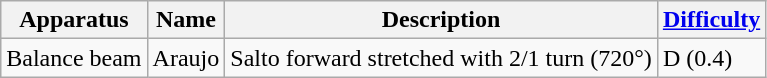<table class="wikitable">
<tr>
<th>Apparatus</th>
<th>Name</th>
<th>Description</th>
<th><a href='#'>Difficulty</a></th>
</tr>
<tr>
<td>Balance beam</td>
<td>Araujo</td>
<td>Salto forward stretched with 2/1 turn (720°)</td>
<td>D (0.4)</td>
</tr>
</table>
